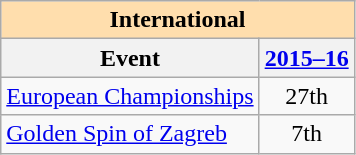<table class="wikitable" style="text-align:center">
<tr>
<th style="background-color: #ffdead; " colspan=2 align=center>International</th>
</tr>
<tr>
<th>Event</th>
<th><a href='#'>2015–16</a></th>
</tr>
<tr>
<td align=left><a href='#'>European Championships</a></td>
<td>27th</td>
</tr>
<tr>
<td align=left> <a href='#'>Golden Spin of Zagreb</a></td>
<td>7th</td>
</tr>
</table>
